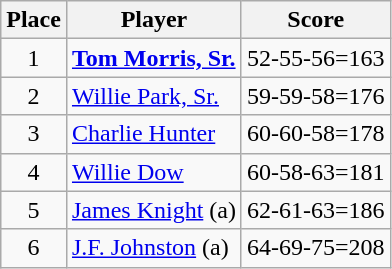<table class=wikitable>
<tr>
<th>Place</th>
<th>Player</th>
<th>Score</th>
</tr>
<tr>
<td align=center>1</td>
<td> <strong><a href='#'>Tom Morris, Sr.</a></strong></td>
<td>52-55-56=163</td>
</tr>
<tr>
<td align=center>2</td>
<td> <a href='#'>Willie Park, Sr.</a></td>
<td>59-59-58=176</td>
</tr>
<tr>
<td align=center>3</td>
<td> <a href='#'>Charlie Hunter</a></td>
<td>60-60-58=178</td>
</tr>
<tr>
<td align=center>4</td>
<td> <a href='#'>Willie Dow</a></td>
<td>60-58-63=181</td>
</tr>
<tr>
<td align=center>5</td>
<td> <a href='#'>James Knight</a> (a)</td>
<td>62-61-63=186</td>
</tr>
<tr>
<td align=center>6</td>
<td> <a href='#'>J.F. Johnston</a> (a)</td>
<td>64-69-75=208</td>
</tr>
</table>
